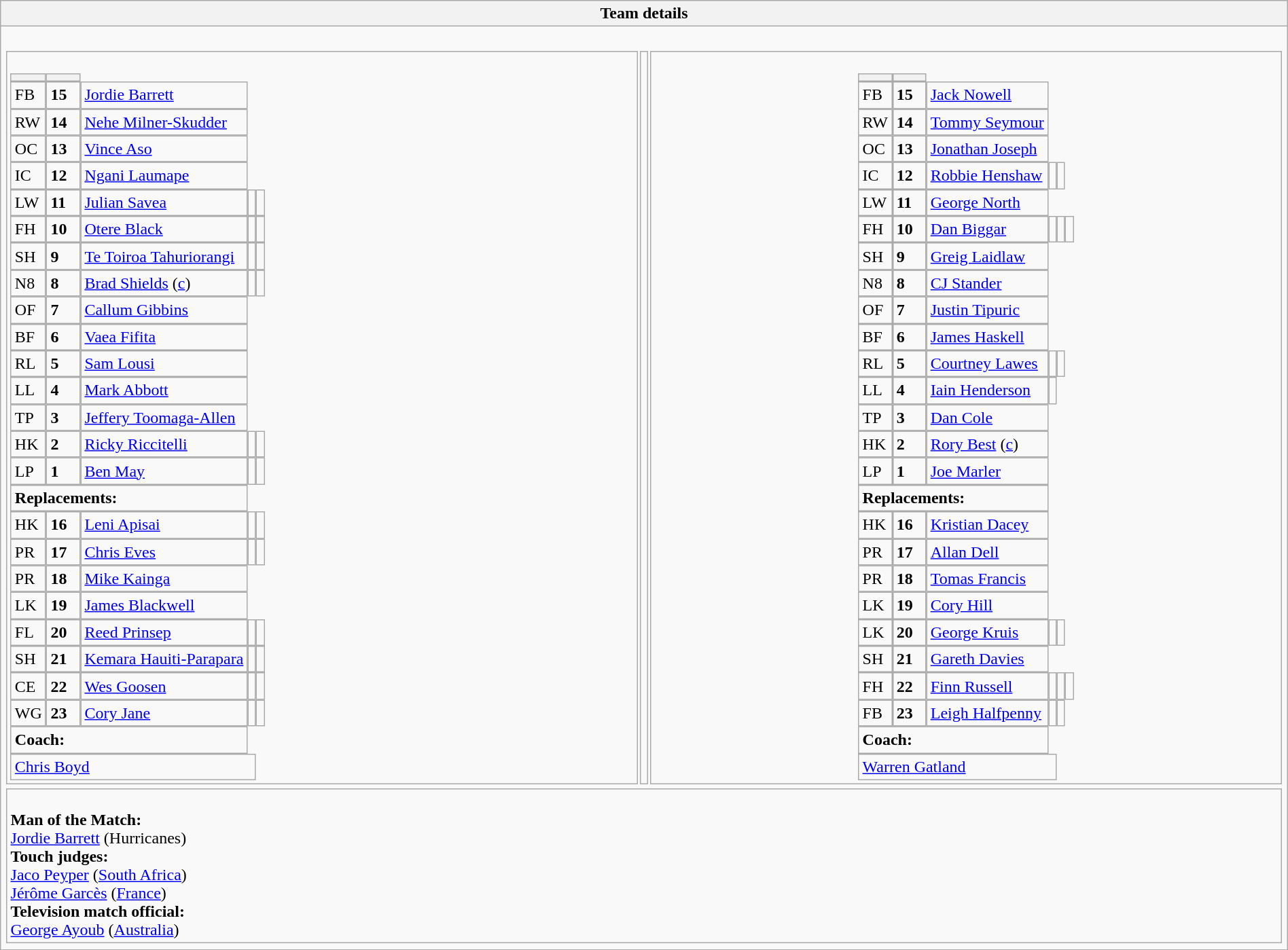<table style="width:100%" class="wikitable collapsible collapsed">
<tr>
<th>Team details</th>
</tr>
<tr>
<td><br><table style="width:100%">
<tr>
<td style="vertical-align:top;width:50%"><br><table cellspacing="0" cellpadding="0">
<tr>
<th width="25"></th>
<th width="25"></th>
</tr>
<tr>
<td>FB</td>
<td><strong>15</strong></td>
<td><a href='#'>Jordie Barrett</a></td>
</tr>
<tr>
<td>RW</td>
<td><strong>14</strong></td>
<td><a href='#'>Nehe Milner-Skudder</a></td>
</tr>
<tr>
<td>OC</td>
<td><strong>13</strong></td>
<td><a href='#'>Vince Aso</a></td>
</tr>
<tr>
<td>IC</td>
<td><strong>12</strong></td>
<td><a href='#'>Ngani Laumape</a></td>
</tr>
<tr>
<td>LW</td>
<td><strong>11</strong></td>
<td><a href='#'>Julian Savea</a></td>
<td></td>
<td></td>
</tr>
<tr>
<td>FH</td>
<td><strong>10</strong></td>
<td><a href='#'>Otere Black</a></td>
<td></td>
<td></td>
</tr>
<tr>
<td>SH</td>
<td><strong>9</strong></td>
<td><a href='#'>Te Toiroa Tahuriorangi</a></td>
<td></td>
<td></td>
</tr>
<tr>
<td>N8</td>
<td><strong>8</strong></td>
<td><a href='#'>Brad Shields</a> (<a href='#'>c</a>)</td>
<td></td>
<td></td>
</tr>
<tr>
<td>OF</td>
<td><strong>7</strong></td>
<td><a href='#'>Callum Gibbins</a></td>
</tr>
<tr>
<td>BF</td>
<td><strong>6</strong></td>
<td><a href='#'>Vaea Fifita</a></td>
</tr>
<tr>
<td>RL</td>
<td><strong>5</strong></td>
<td><a href='#'>Sam Lousi</a></td>
</tr>
<tr>
<td>LL</td>
<td><strong>4</strong></td>
<td><a href='#'>Mark Abbott</a></td>
</tr>
<tr>
<td>TP</td>
<td><strong>3</strong></td>
<td><a href='#'>Jeffery Toomaga-Allen</a></td>
</tr>
<tr>
<td>HK</td>
<td><strong>2</strong></td>
<td><a href='#'>Ricky Riccitelli</a></td>
<td></td>
<td></td>
</tr>
<tr>
<td>LP</td>
<td><strong>1</strong></td>
<td><a href='#'>Ben May</a></td>
<td></td>
<td></td>
</tr>
<tr>
<td colspan=3><strong>Replacements:</strong></td>
</tr>
<tr>
<td>HK</td>
<td><strong>16</strong></td>
<td><a href='#'>Leni Apisai</a></td>
<td></td>
<td></td>
</tr>
<tr>
<td>PR</td>
<td><strong>17</strong></td>
<td><a href='#'>Chris Eves</a></td>
<td></td>
<td></td>
</tr>
<tr>
<td>PR</td>
<td><strong>18</strong></td>
<td><a href='#'>Mike Kainga</a></td>
</tr>
<tr>
<td>LK</td>
<td><strong>19</strong></td>
<td><a href='#'>James Blackwell</a></td>
</tr>
<tr>
<td>FL</td>
<td><strong>20</strong></td>
<td><a href='#'>Reed Prinsep</a></td>
<td></td>
<td></td>
</tr>
<tr>
<td>SH</td>
<td><strong>21</strong></td>
<td><a href='#'>Kemara Hauiti-Parapara</a></td>
<td></td>
<td></td>
</tr>
<tr>
<td>CE</td>
<td><strong>22</strong></td>
<td><a href='#'>Wes Goosen</a></td>
<td></td>
<td></td>
</tr>
<tr>
<td>WG</td>
<td><strong>23</strong></td>
<td><a href='#'>Cory Jane</a></td>
<td></td>
<td></td>
</tr>
<tr>
<td colspan=3><strong>Coach:</strong></td>
</tr>
<tr>
<td colspan="4"> <a href='#'>Chris Boyd</a></td>
</tr>
</table>
</td>
<td valign="top"></td>
<td style="vertical-align:top;width:50%"><br><table cellspacing="0" cellpadding="0" style="margin:auto">
<tr>
<th width="25"></th>
<th width="25"></th>
</tr>
<tr>
<td>FB</td>
<td><strong>15</strong></td>
<td> <a href='#'>Jack Nowell</a></td>
</tr>
<tr>
<td>RW</td>
<td><strong>14</strong></td>
<td> <a href='#'>Tommy Seymour</a></td>
</tr>
<tr>
<td>OC</td>
<td><strong>13</strong></td>
<td> <a href='#'>Jonathan Joseph</a></td>
</tr>
<tr>
<td>IC</td>
<td><strong>12</strong></td>
<td> <a href='#'>Robbie Henshaw</a></td>
<td></td>
<td></td>
</tr>
<tr>
<td>LW</td>
<td><strong>11</strong></td>
<td> <a href='#'>George North</a></td>
</tr>
<tr>
<td>FH</td>
<td><strong>10</strong></td>
<td> <a href='#'>Dan Biggar</a></td>
<td></td>
<td></td>
<td></td>
</tr>
<tr>
<td>SH</td>
<td><strong>9</strong></td>
<td> <a href='#'>Greig Laidlaw</a></td>
</tr>
<tr>
<td>N8</td>
<td><strong>8</strong></td>
<td> <a href='#'>CJ Stander</a></td>
</tr>
<tr>
<td>OF</td>
<td><strong>7</strong></td>
<td> <a href='#'>Justin Tipuric</a></td>
</tr>
<tr>
<td>BF</td>
<td><strong>6</strong></td>
<td> <a href='#'>James Haskell</a></td>
</tr>
<tr>
<td>RL</td>
<td><strong>5</strong></td>
<td> <a href='#'>Courtney Lawes</a></td>
<td></td>
<td></td>
</tr>
<tr>
<td>LL</td>
<td><strong>4</strong></td>
<td> <a href='#'>Iain Henderson</a></td>
<td></td>
</tr>
<tr>
<td>TP</td>
<td><strong>3</strong></td>
<td> <a href='#'>Dan Cole</a></td>
</tr>
<tr>
<td>HK</td>
<td><strong>2</strong></td>
<td> <a href='#'>Rory Best</a> (<a href='#'>c</a>)</td>
</tr>
<tr>
<td>LP</td>
<td><strong>1</strong></td>
<td> <a href='#'>Joe Marler</a></td>
</tr>
<tr>
<td colspan=3><strong>Replacements:</strong></td>
</tr>
<tr>
<td>HK</td>
<td><strong>16</strong></td>
<td> <a href='#'>Kristian Dacey</a></td>
</tr>
<tr>
<td>PR</td>
<td><strong>17</strong></td>
<td> <a href='#'>Allan Dell</a></td>
</tr>
<tr>
<td>PR</td>
<td><strong>18</strong></td>
<td> <a href='#'>Tomas Francis</a></td>
</tr>
<tr>
<td>LK</td>
<td><strong>19</strong></td>
<td> <a href='#'>Cory Hill</a></td>
</tr>
<tr>
<td>LK</td>
<td><strong>20</strong></td>
<td> <a href='#'>George Kruis</a></td>
<td></td>
<td></td>
</tr>
<tr>
<td>SH</td>
<td><strong>21</strong></td>
<td> <a href='#'>Gareth Davies</a></td>
</tr>
<tr>
<td>FH</td>
<td><strong>22</strong></td>
<td> <a href='#'>Finn Russell</a></td>
<td></td>
<td></td>
<td></td>
</tr>
<tr>
<td>FB</td>
<td><strong>23</strong></td>
<td> <a href='#'>Leigh Halfpenny</a></td>
<td></td>
<td></td>
</tr>
<tr>
<td colspan=3><strong>Coach:</strong></td>
</tr>
<tr>
<td colspan="4"> <a href='#'>Warren Gatland</a></td>
</tr>
</table>
</td>
</tr>
</table>
<table style="width:100%">
<tr>
<td><br><strong>Man of the Match:</strong>
<br><a href='#'>Jordie Barrett</a> (Hurricanes)<br><strong>Touch judges:</strong>
<br><a href='#'>Jaco Peyper</a> (<a href='#'>South Africa</a>)
<br><a href='#'>Jérôme Garcès</a> (<a href='#'>France</a>)
<br><strong>Television match official:</strong>
<br><a href='#'>George Ayoub</a> (<a href='#'>Australia</a>)</td>
</tr>
</table>
</td>
</tr>
</table>
